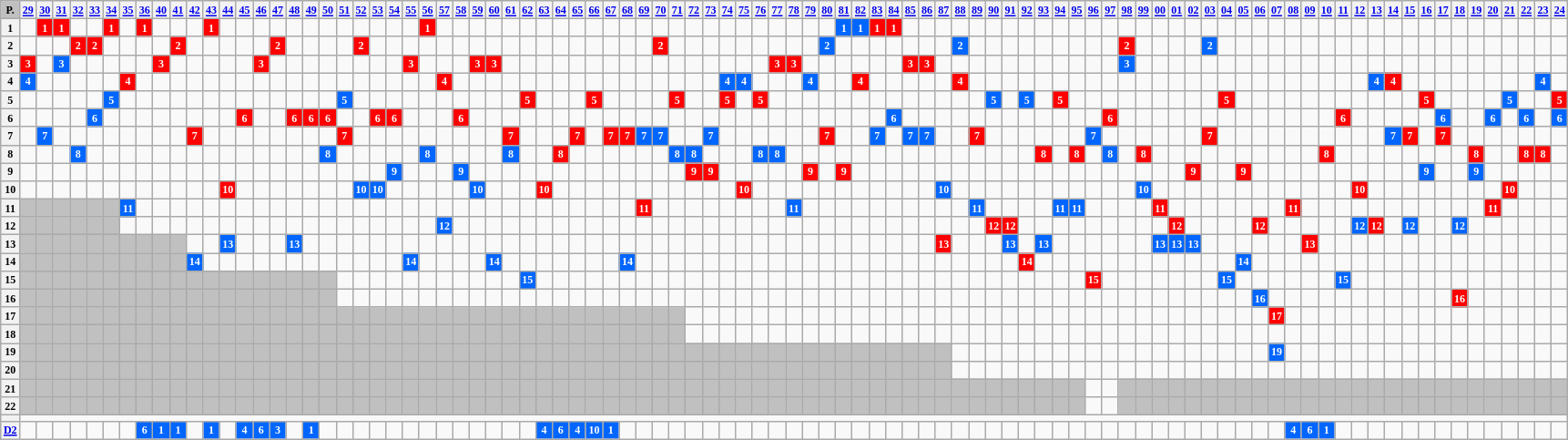<table class="wikitable" style="text-align: center; font-size:50%">
<tr>
<th style="background:#c0c0c0">P.</th>
<th><strong><a href='#'>29</a></strong></th>
<th><strong><a href='#'>30</a></strong></th>
<th><strong><a href='#'>31</a></strong></th>
<th><strong><a href='#'>32</a></strong></th>
<th><strong><a href='#'>33</a></strong></th>
<th><strong><a href='#'>34</a></strong></th>
<th><strong><a href='#'>35</a></strong></th>
<th><strong><a href='#'>36</a></strong></th>
<th><strong><a href='#'>40</a></strong></th>
<th><strong><a href='#'>41</a></strong></th>
<th><strong><a href='#'>42</a></strong></th>
<th><strong><a href='#'>43</a></strong></th>
<th><strong><a href='#'>44</a></strong></th>
<th><strong><a href='#'>45</a></strong></th>
<th><strong><a href='#'>46</a></strong></th>
<th><strong><a href='#'>47</a></strong></th>
<th><strong><a href='#'>48</a></strong></th>
<th><strong><a href='#'>49</a></strong></th>
<th><strong><a href='#'>50</a></strong></th>
<th><strong><a href='#'>51</a></strong></th>
<th><strong><a href='#'>52</a></strong></th>
<th><strong><a href='#'>53</a></strong></th>
<th><strong><a href='#'>54</a></strong></th>
<th><strong><a href='#'>55</a></strong></th>
<th><strong><a href='#'>56</a></strong></th>
<th><strong><a href='#'>57</a></strong></th>
<th><strong><a href='#'>58</a></strong></th>
<th><strong><a href='#'>59</a></strong></th>
<th><strong><a href='#'>60</a></strong></th>
<th><strong><a href='#'>61</a></strong></th>
<th><strong><a href='#'>62</a></strong></th>
<th><strong><a href='#'>63</a></strong></th>
<th><strong><a href='#'>64</a></strong></th>
<th><strong><a href='#'>65</a></strong></th>
<th><strong><a href='#'>66</a></strong></th>
<th><strong><a href='#'>67</a></strong></th>
<th><strong><a href='#'>68</a></strong></th>
<th><strong><a href='#'>69</a></strong></th>
<th><strong><a href='#'>70</a></strong></th>
<th><strong><a href='#'>71</a></strong></th>
<th><strong><a href='#'>72</a></strong></th>
<th><strong><a href='#'>73</a></strong></th>
<th><strong><a href='#'>74</a></strong></th>
<th><strong><a href='#'>75</a></strong></th>
<th><strong><a href='#'>76</a></strong></th>
<th><strong><a href='#'>77</a></strong></th>
<th><strong><a href='#'>78</a></strong></th>
<th><strong><a href='#'>79</a></strong></th>
<th><strong><a href='#'>80</a></strong></th>
<th><strong><a href='#'>81</a></strong></th>
<th><strong><a href='#'>82</a></strong></th>
<th><strong><a href='#'>83</a></strong></th>
<th><strong><a href='#'>84</a></strong></th>
<th><strong><a href='#'>85</a></strong></th>
<th><strong><a href='#'>86</a></strong></th>
<th><strong><a href='#'>87</a></strong></th>
<th><strong><a href='#'>88</a></strong></th>
<th><strong><a href='#'>89</a></strong></th>
<th><strong><a href='#'>90</a></strong></th>
<th><strong><a href='#'>91</a></strong></th>
<th><strong><a href='#'>92</a></strong></th>
<th><strong><a href='#'>93</a></strong></th>
<th><strong><a href='#'>94</a></strong></th>
<th><strong><a href='#'>95</a></strong></th>
<th><strong><a href='#'>96</a></strong></th>
<th><strong><a href='#'>97</a></strong></th>
<th><strong><a href='#'>98</a></strong></th>
<th><strong><a href='#'>99</a></strong></th>
<th><strong><a href='#'>00</a></strong></th>
<th><strong><a href='#'>01</a></strong></th>
<th><strong><a href='#'>02</a></strong></th>
<th><strong><a href='#'>03</a></strong></th>
<th><strong><a href='#'>04</a></strong></th>
<th><strong><a href='#'>05</a></strong></th>
<th><strong><a href='#'>06</a></strong></th>
<th><strong><a href='#'>07</a></strong></th>
<th><strong><a href='#'>08</a></strong></th>
<th><strong><a href='#'>09</a></strong></th>
<th><strong><a href='#'>10</a></strong></th>
<th><strong><a href='#'>11</a></strong></th>
<th><strong><a href='#'>12</a></strong></th>
<th><strong><a href='#'>13</a></strong></th>
<th><strong><a href='#'>14</a></strong></th>
<th><strong><a href='#'>15</a></strong></th>
<th><strong><a href='#'>16</a></strong></th>
<th><strong><a href='#'>17</a></strong></th>
<th><strong><a href='#'>18</a></strong></th>
<th><strong><a href='#'>19</a></strong></th>
<th><strong><a href='#'>20</a></strong></th>
<th><strong><a href='#'>21</a></strong></th>
<th><strong><a href='#'>22</a></strong></th>
<th><strong><a href='#'>23</a></strong></th>
<th><strong><a href='#'>24</a></strong></th>
</tr>
<tr>
<th>1</th>
<td></td>
<td style="background-color:red;color:white;"><strong>1</strong></td>
<td style="background-color:red;color:white;"><strong>1</strong></td>
<td></td>
<td></td>
<td style="background-color:red;color:white;"><strong>1</strong></td>
<td></td>
<td style="background-color:red;color:white;"><strong>1</strong></td>
<td></td>
<td></td>
<td></td>
<td style="background-color:red;color:white;"><strong>1</strong></td>
<td></td>
<td></td>
<td></td>
<td></td>
<td></td>
<td></td>
<td></td>
<td></td>
<td></td>
<td></td>
<td></td>
<td></td>
<td style="background-color:red;color:white;"><strong>1</strong></td>
<td></td>
<td></td>
<td></td>
<td></td>
<td></td>
<td></td>
<td></td>
<td></td>
<td></td>
<td></td>
<td></td>
<td></td>
<td></td>
<td></td>
<td></td>
<td></td>
<td></td>
<td></td>
<td></td>
<td></td>
<td></td>
<td></td>
<td></td>
<td></td>
<td style="background-color:#0066FF;color:white;"><strong>1</strong></td>
<td style="background-color:#0066FF;color:white;"><strong>1</strong></td>
<td style="background-color:red;color:white;"><strong>1</strong></td>
<td style="background-color:red;color:white;"><strong>1</strong></td>
<td></td>
<td></td>
<td></td>
<td></td>
<td></td>
<td></td>
<td></td>
<td></td>
<td></td>
<td></td>
<td></td>
<td></td>
<td></td>
<td></td>
<td></td>
<td></td>
<td></td>
<td></td>
<td></td>
<td></td>
<td></td>
<td></td>
<td></td>
<td></td>
<td></td>
<td></td>
<td></td>
<td></td>
<td></td>
<td></td>
<td></td>
<td></td>
<td></td>
<td></td>
<td></td>
<td></td>
<td></td>
<td></td>
<td></td>
<td></td>
</tr>
<tr>
<th>2</th>
<td></td>
<td></td>
<td></td>
<td style="background-color:red;color:white;"><strong>2</strong></td>
<td style="background-color:red;color:white;"><strong>2</strong></td>
<td></td>
<td></td>
<td></td>
<td></td>
<td style="background-color:red;color:white;"><strong>2</strong></td>
<td></td>
<td></td>
<td></td>
<td></td>
<td></td>
<td style="background-color:red;color:white;"><strong>2</strong></td>
<td></td>
<td></td>
<td></td>
<td></td>
<td style="background-color:red;color:white;"><strong>2</strong></td>
<td></td>
<td></td>
<td></td>
<td></td>
<td></td>
<td></td>
<td></td>
<td></td>
<td></td>
<td></td>
<td></td>
<td></td>
<td></td>
<td></td>
<td></td>
<td></td>
<td></td>
<td style="background-color:red;color:white;"><strong>2</strong></td>
<td></td>
<td></td>
<td></td>
<td></td>
<td></td>
<td></td>
<td></td>
<td></td>
<td></td>
<td style="background-color:#0066FF;color:white;"><strong>2</strong></td>
<td></td>
<td></td>
<td></td>
<td></td>
<td></td>
<td></td>
<td></td>
<td style="background-color:#0066FF;color:white;"><strong>2</strong></td>
<td></td>
<td></td>
<td></td>
<td></td>
<td></td>
<td></td>
<td></td>
<td></td>
<td></td>
<td style="background-color:red;color:white;"><strong>2</strong></td>
<td></td>
<td></td>
<td></td>
<td></td>
<td style="background-color:#0066FF;color:white;"><strong>2</strong></td>
<td></td>
<td></td>
<td></td>
<td></td>
<td></td>
<td></td>
<td></td>
<td></td>
<td></td>
<td></td>
<td></td>
<td></td>
<td></td>
<td></td>
<td></td>
<td></td>
<td></td>
<td></td>
<td></td>
<td></td>
<td></td>
</tr>
<tr>
<th>3</th>
<td style="background-color:red;color:white;"><strong>3</strong></td>
<td></td>
<td style="background-color:#0066FF;color:white;"><strong>3</strong></td>
<td></td>
<td></td>
<td></td>
<td></td>
<td></td>
<td style="background-color:red;color:white;"><strong>3</strong></td>
<td></td>
<td></td>
<td></td>
<td></td>
<td></td>
<td style="background-color:red;color:white;"><strong>3</strong></td>
<td></td>
<td></td>
<td></td>
<td></td>
<td></td>
<td></td>
<td></td>
<td></td>
<td style="background-color:red;color:white;"><strong>3</strong></td>
<td></td>
<td></td>
<td></td>
<td style="background-color:red;color:white;"><strong>3</strong></td>
<td style="background-color:red;color:white;"><strong>3</strong></td>
<td></td>
<td></td>
<td></td>
<td></td>
<td></td>
<td></td>
<td></td>
<td></td>
<td></td>
<td></td>
<td></td>
<td></td>
<td></td>
<td></td>
<td></td>
<td></td>
<td style="background-color:red;color:white;"><strong>3</strong></td>
<td style="background-color:red;color:white;"><strong>3</strong></td>
<td></td>
<td></td>
<td></td>
<td></td>
<td></td>
<td></td>
<td style="background-color:red;color:white;"><strong>3</strong></td>
<td style="background-color:red;color:white;"><strong>3</strong></td>
<td></td>
<td></td>
<td></td>
<td></td>
<td></td>
<td></td>
<td></td>
<td></td>
<td></td>
<td></td>
<td></td>
<td style="background-color:#0066FF;color:white;"><strong>3</strong></td>
<td></td>
<td></td>
<td></td>
<td></td>
<td></td>
<td></td>
<td></td>
<td></td>
<td></td>
<td></td>
<td></td>
<td></td>
<td></td>
<td></td>
<td></td>
<td></td>
<td></td>
<td></td>
<td></td>
<td></td>
<td></td>
<td></td>
<td></td>
<td></td>
<td></td>
<td></td>
</tr>
<tr>
<th>4</th>
<td style="background-color:#0066FF;color:white;"><strong>4</strong></td>
<td></td>
<td></td>
<td></td>
<td></td>
<td></td>
<td style="background-color:red;color:white;"><strong>4</strong></td>
<td></td>
<td></td>
<td></td>
<td></td>
<td></td>
<td></td>
<td></td>
<td></td>
<td></td>
<td></td>
<td></td>
<td></td>
<td></td>
<td></td>
<td></td>
<td></td>
<td></td>
<td></td>
<td style="background-color:red;color:white;"><strong>4</strong></td>
<td></td>
<td></td>
<td></td>
<td></td>
<td></td>
<td></td>
<td></td>
<td></td>
<td></td>
<td></td>
<td></td>
<td></td>
<td></td>
<td></td>
<td></td>
<td></td>
<td style="background-color:#0066FF;color:white;"><strong>4</strong></td>
<td style="background-color:#0066FF;color:white;"><strong>4</strong></td>
<td></td>
<td></td>
<td></td>
<td style="background-color:#0066FF;color:white;"><strong>4</strong></td>
<td></td>
<td></td>
<td style="background-color:red;color:white;"><strong>4</strong></td>
<td></td>
<td></td>
<td></td>
<td></td>
<td></td>
<td style="background-color:red;color:white;"><strong>4</strong></td>
<td></td>
<td></td>
<td></td>
<td></td>
<td></td>
<td></td>
<td></td>
<td></td>
<td></td>
<td></td>
<td></td>
<td></td>
<td></td>
<td></td>
<td></td>
<td></td>
<td></td>
<td></td>
<td></td>
<td></td>
<td></td>
<td></td>
<td></td>
<td></td>
<td style="background-color:#0066FF;color:white;"><strong>4</strong></td>
<td style="background-color:red;color:white;"><strong>4</strong></td>
<td></td>
<td></td>
<td></td>
<td></td>
<td></td>
<td></td>
<td></td>
<td></td>
<td style="background-color:#0066FF;color:white;"><strong>4</strong></td>
<td></td>
</tr>
<tr>
<th>5</th>
<td></td>
<td></td>
<td></td>
<td></td>
<td></td>
<td style="background-color:#0066FF;color:white;"><strong>5</strong></td>
<td></td>
<td></td>
<td></td>
<td></td>
<td></td>
<td></td>
<td></td>
<td></td>
<td></td>
<td></td>
<td></td>
<td></td>
<td></td>
<td style="background-color:#0066FF;color:white;"><strong>5</strong></td>
<td></td>
<td></td>
<td></td>
<td></td>
<td></td>
<td></td>
<td></td>
<td></td>
<td></td>
<td></td>
<td style="background-color:red;color:white;"><strong>5</strong></td>
<td></td>
<td></td>
<td></td>
<td style="background-color:red;color:white;"><strong>5</strong></td>
<td></td>
<td></td>
<td></td>
<td></td>
<td style="background-color:red;color:white;"><strong>5</strong></td>
<td></td>
<td></td>
<td style="background-color:red;color:white;"><strong>5</strong></td>
<td></td>
<td style="background-color:red;color:white;"><strong>5</strong></td>
<td></td>
<td></td>
<td></td>
<td></td>
<td></td>
<td></td>
<td></td>
<td></td>
<td></td>
<td></td>
<td></td>
<td></td>
<td></td>
<td style="background-color:#0066FF;color:white;"><strong>5</strong></td>
<td></td>
<td style="background-color:#0066FF;color:white;"><strong>5</strong></td>
<td></td>
<td style="background-color:red;color:white;"><strong>5</strong></td>
<td></td>
<td></td>
<td></td>
<td></td>
<td></td>
<td></td>
<td></td>
<td></td>
<td></td>
<td style="background-color:red;color:white;"><strong>5</strong></td>
<td></td>
<td></td>
<td></td>
<td></td>
<td></td>
<td></td>
<td></td>
<td></td>
<td></td>
<td></td>
<td></td>
<td style="background-color:red;color:white;"><strong>5</strong></td>
<td></td>
<td></td>
<td></td>
<td></td>
<td style="background-color:#0066FF;color:white;"><strong>5</strong></td>
<td></td>
<td></td>
<td style="background-color:red;color:white;"><strong>5</strong></td>
</tr>
<tr>
<th>6</th>
<td></td>
<td></td>
<td></td>
<td></td>
<td style="background-color:#0066FF;color:white;"><strong>6</strong></td>
<td></td>
<td></td>
<td></td>
<td></td>
<td></td>
<td></td>
<td></td>
<td></td>
<td style="background-color:red;color:white;"><strong>6</strong></td>
<td></td>
<td></td>
<td style="background-color:red;color:white;"><strong>6</strong></td>
<td style="background-color:red;color:white;"><strong>6</strong></td>
<td style="background-color:red;color:white;"><strong>6</strong></td>
<td></td>
<td></td>
<td style="background-color:red;color:white;"><strong>6</strong></td>
<td style="background-color:red;color:white;"><strong>6</strong></td>
<td></td>
<td></td>
<td></td>
<td style="background-color:red;color:white;"><strong>6</strong></td>
<td></td>
<td></td>
<td></td>
<td></td>
<td></td>
<td></td>
<td></td>
<td></td>
<td></td>
<td></td>
<td></td>
<td></td>
<td></td>
<td></td>
<td></td>
<td></td>
<td></td>
<td></td>
<td></td>
<td></td>
<td></td>
<td></td>
<td></td>
<td></td>
<td></td>
<td style="background-color:#0066FF;color:white;"><strong>6</strong></td>
<td></td>
<td></td>
<td></td>
<td></td>
<td></td>
<td></td>
<td></td>
<td></td>
<td></td>
<td></td>
<td></td>
<td></td>
<td style="background-color:red;color:white;"><strong>6</strong></td>
<td></td>
<td></td>
<td></td>
<td></td>
<td></td>
<td></td>
<td></td>
<td></td>
<td></td>
<td></td>
<td></td>
<td></td>
<td></td>
<td style="background-color:red;color:white;"><strong>6</strong></td>
<td></td>
<td></td>
<td></td>
<td></td>
<td></td>
<td style="background-color:#0066FF;color:white;"><strong>6</strong></td>
<td></td>
<td></td>
<td style="background-color:#0066FF;color:white;"><strong>6</strong></td>
<td></td>
<td style="background-color:#0066FF;color:white;"><strong>6</strong></td>
<td></td>
<td style="background-color:#0066FF;color:white;"><strong>6</strong></td>
</tr>
<tr>
<th>7</th>
<td></td>
<td style="background-color:#0066FF;color:white;"><strong>7</strong></td>
<td></td>
<td></td>
<td></td>
<td></td>
<td></td>
<td></td>
<td></td>
<td></td>
<td style="background-color:red;color:white;"><strong>7</strong></td>
<td></td>
<td></td>
<td></td>
<td></td>
<td></td>
<td></td>
<td></td>
<td></td>
<td style="background-color:red;color:white;"><strong>7</strong></td>
<td></td>
<td></td>
<td></td>
<td></td>
<td></td>
<td></td>
<td></td>
<td></td>
<td></td>
<td style="background-color:red;color:white;"><strong>7</strong></td>
<td></td>
<td></td>
<td></td>
<td style="background-color:red;color:white;"><strong>7</strong></td>
<td></td>
<td style="background-color:red;color:white;"><strong>7</strong></td>
<td style="background-color:red;color:white;"><strong>7</strong></td>
<td style="background-color:#0066FF;color:white;"><strong>7</strong></td>
<td style="background-color:#0066FF;color:white;"><strong>7</strong></td>
<td></td>
<td></td>
<td style="background-color:#0066FF;color:white;"><strong>7</strong></td>
<td></td>
<td></td>
<td></td>
<td></td>
<td></td>
<td></td>
<td style="background-color:red;color:white;"><strong>7</strong></td>
<td></td>
<td></td>
<td style="background-color:#0066FF;color:white;"><strong>7</strong></td>
<td></td>
<td style="background-color:#0066FF;color:white;"><strong>7</strong></td>
<td style="background-color:#0066FF;color:white;"><strong>7</strong></td>
<td></td>
<td></td>
<td style="background-color:red;color:white;"><strong>7</strong></td>
<td></td>
<td></td>
<td></td>
<td></td>
<td></td>
<td></td>
<td style="background-color:#0066FF;color:white;"><strong>7</strong></td>
<td></td>
<td></td>
<td></td>
<td></td>
<td></td>
<td></td>
<td style="background-color:red;color:white;"><strong>7</strong></td>
<td></td>
<td></td>
<td></td>
<td></td>
<td></td>
<td></td>
<td></td>
<td></td>
<td></td>
<td></td>
<td style="background-color:#0066FF;color:white;"><strong>7</strong></td>
<td style="background-color:red;color:white;"><strong>7</strong></td>
<td></td>
<td style="background-color:red;color:white;"><strong>7</strong></td>
<td></td>
<td></td>
<td></td>
<td></td>
<td></td>
<td></td>
<td></td>
</tr>
<tr>
<th>8</th>
<td></td>
<td></td>
<td></td>
<td style="background-color:#0066FF;color:white;"><strong>8</strong></td>
<td></td>
<td></td>
<td></td>
<td></td>
<td></td>
<td></td>
<td></td>
<td></td>
<td></td>
<td></td>
<td></td>
<td></td>
<td></td>
<td></td>
<td style="background-color:#0066FF;color:white;"><strong>8</strong></td>
<td></td>
<td></td>
<td></td>
<td></td>
<td></td>
<td style="background-color:#0066FF;color:white;"><strong>8</strong></td>
<td></td>
<td></td>
<td></td>
<td></td>
<td style="background-color:#0066FF;color:white;"><strong>8</strong></td>
<td></td>
<td></td>
<td style="background-color:red;color:white;"><strong>8</strong></td>
<td></td>
<td></td>
<td></td>
<td></td>
<td></td>
<td></td>
<td style="background-color:#0066FF;color:white;"><strong>8</strong></td>
<td style="background-color:#0066FF;color:white;"><strong>8</strong></td>
<td></td>
<td></td>
<td></td>
<td style="background-color:#0066FF;color:white;"><strong>8</strong></td>
<td style="background-color:#0066FF;color:white;"><strong>8</strong></td>
<td></td>
<td></td>
<td></td>
<td></td>
<td></td>
<td></td>
<td></td>
<td></td>
<td></td>
<td></td>
<td></td>
<td></td>
<td></td>
<td></td>
<td></td>
<td style="background-color:red;color:white;"><strong>8</strong></td>
<td></td>
<td style="background-color:red;color:white;"><strong>8</strong></td>
<td></td>
<td style="background-color:#0066FF;color:white;"><strong>8</strong></td>
<td></td>
<td style="background-color:red;color:white;"><strong>8</strong></td>
<td></td>
<td></td>
<td></td>
<td></td>
<td></td>
<td></td>
<td></td>
<td></td>
<td></td>
<td></td>
<td style="background-color:red;color:white;"><strong>8</strong></td>
<td></td>
<td></td>
<td></td>
<td></td>
<td></td>
<td></td>
<td></td>
<td></td>
<td style="background-color:red;color:white;"><strong>8</strong></td>
<td></td>
<td></td>
<td style="background-color:red;color:white;"><strong>8</strong></td>
<td style="background-color:red;color:white;"><strong>8</strong></td>
<td></td>
</tr>
<tr>
<th>9</th>
<td></td>
<td></td>
<td></td>
<td></td>
<td></td>
<td></td>
<td></td>
<td></td>
<td></td>
<td></td>
<td></td>
<td></td>
<td></td>
<td></td>
<td></td>
<td></td>
<td></td>
<td></td>
<td></td>
<td></td>
<td></td>
<td></td>
<td style="background-color:#0066FF;color:white;"><strong>9</strong></td>
<td></td>
<td></td>
<td></td>
<td style="background-color:#0066FF;color:white;"><strong>9</strong></td>
<td></td>
<td></td>
<td></td>
<td></td>
<td></td>
<td></td>
<td></td>
<td></td>
<td></td>
<td></td>
<td></td>
<td></td>
<td></td>
<td style="background-color:red;color:white;"><strong>9</strong></td>
<td style="background-color:red;color:white;"><strong>9</strong></td>
<td></td>
<td></td>
<td></td>
<td></td>
<td></td>
<td style="background-color:red;color:white;"><strong>9</strong></td>
<td></td>
<td style="background-color:red;color:white;"><strong>9</strong></td>
<td></td>
<td></td>
<td></td>
<td></td>
<td></td>
<td></td>
<td></td>
<td></td>
<td></td>
<td></td>
<td></td>
<td></td>
<td></td>
<td></td>
<td></td>
<td></td>
<td></td>
<td></td>
<td></td>
<td></td>
<td style="background-color:red;color:white;"><strong>9</strong></td>
<td></td>
<td></td>
<td style="background-color:red;color:white;"><strong>9</strong></td>
<td></td>
<td></td>
<td></td>
<td></td>
<td></td>
<td></td>
<td></td>
<td></td>
<td></td>
<td></td>
<td style="background-color:#0066FF;color:white;"><strong>9</strong></td>
<td></td>
<td></td>
<td style="background-color:#0066FF;color:white;"><strong>9</strong></td>
<td></td>
<td></td>
<td></td>
<td></td>
<td></td>
</tr>
<tr>
<th>10</th>
<td></td>
<td></td>
<td></td>
<td></td>
<td></td>
<td></td>
<td></td>
<td></td>
<td></td>
<td></td>
<td></td>
<td></td>
<td style="background-color:red;color:white;"><strong>10</strong></td>
<td></td>
<td></td>
<td></td>
<td></td>
<td></td>
<td></td>
<td></td>
<td style="background-color:#0066FF;color:white;"><strong>10</strong></td>
<td style="background-color:#0066FF;color:white;"><strong>10</strong></td>
<td></td>
<td></td>
<td></td>
<td></td>
<td></td>
<td style="background-color:#0066FF;color:white;"><strong>10</strong></td>
<td></td>
<td></td>
<td></td>
<td style="background-color:red;color:white;"><strong>10</strong></td>
<td></td>
<td></td>
<td></td>
<td></td>
<td></td>
<td></td>
<td></td>
<td></td>
<td></td>
<td></td>
<td></td>
<td style="background-color:red;color:white;"><strong>10</strong></td>
<td></td>
<td></td>
<td></td>
<td></td>
<td></td>
<td></td>
<td></td>
<td></td>
<td></td>
<td></td>
<td></td>
<td style="background-color:#0066FF;color:white;"><strong>10</strong></td>
<td></td>
<td></td>
<td></td>
<td></td>
<td></td>
<td></td>
<td></td>
<td></td>
<td></td>
<td></td>
<td></td>
<td style="background-color:#0066FF;color:white;"><strong>10</strong></td>
<td></td>
<td></td>
<td></td>
<td></td>
<td></td>
<td></td>
<td></td>
<td></td>
<td></td>
<td></td>
<td></td>
<td></td>
<td style="background-color:red;color:white;"><strong>10</strong></td>
<td></td>
<td></td>
<td></td>
<td></td>
<td></td>
<td></td>
<td></td>
<td></td>
<td style="background-color:red;color:white;"><strong>10</strong></td>
<td></td>
<td></td>
<td></td>
</tr>
<tr>
<th>11</th>
<td style="background:#c0c0c0"></td>
<td style="background:#c0c0c0"></td>
<td style="background:#c0c0c0"></td>
<td style="background:#c0c0c0"></td>
<td style="background:#c0c0c0"></td>
<td style="background:#c0c0c0"></td>
<td style="background-color:#0066FF;color:white;"><strong>11</strong></td>
<td></td>
<td></td>
<td></td>
<td></td>
<td></td>
<td></td>
<td></td>
<td></td>
<td></td>
<td></td>
<td></td>
<td></td>
<td></td>
<td></td>
<td></td>
<td></td>
<td></td>
<td></td>
<td></td>
<td></td>
<td></td>
<td></td>
<td></td>
<td></td>
<td></td>
<td></td>
<td></td>
<td></td>
<td></td>
<td></td>
<td style="background-color:red;color:white;"><strong>11</strong></td>
<td></td>
<td></td>
<td></td>
<td></td>
<td></td>
<td></td>
<td></td>
<td></td>
<td style="background-color:#0066FF;color:white;"><strong>11</strong></td>
<td></td>
<td></td>
<td></td>
<td></td>
<td></td>
<td></td>
<td></td>
<td></td>
<td></td>
<td></td>
<td style="background-color:#0066FF;color:white;"><strong>11</strong></td>
<td></td>
<td></td>
<td></td>
<td></td>
<td style="background-color:#0066FF;color:white;"><strong>11</strong></td>
<td style="background-color:#0066FF;color:white;"><strong>11</strong></td>
<td></td>
<td></td>
<td></td>
<td></td>
<td style="background-color:red;color:white;"><strong>11</strong></td>
<td></td>
<td></td>
<td></td>
<td></td>
<td></td>
<td></td>
<td></td>
<td style="background-color:red;color:white;"><strong>11</strong></td>
<td></td>
<td></td>
<td></td>
<td></td>
<td></td>
<td></td>
<td></td>
<td></td>
<td></td>
<td></td>
<td></td>
<td style="background-color:red;color:white;"><strong>11</strong></td>
<td></td>
<td></td>
<td></td>
<td></td>
</tr>
<tr>
<th>12</th>
<td style="background:#c0c0c0"></td>
<td style="background:#c0c0c0"></td>
<td style="background:#c0c0c0"></td>
<td style="background:#c0c0c0"></td>
<td style="background:#c0c0c0"></td>
<td style="background:#c0c0c0"></td>
<td></td>
<td></td>
<td></td>
<td></td>
<td></td>
<td></td>
<td></td>
<td></td>
<td></td>
<td></td>
<td></td>
<td></td>
<td></td>
<td></td>
<td></td>
<td></td>
<td></td>
<td></td>
<td></td>
<td style="background-color:#0066FF;color:white;"><strong>12</strong></td>
<td></td>
<td></td>
<td></td>
<td></td>
<td></td>
<td></td>
<td></td>
<td></td>
<td></td>
<td></td>
<td></td>
<td></td>
<td></td>
<td></td>
<td></td>
<td></td>
<td></td>
<td></td>
<td></td>
<td></td>
<td></td>
<td></td>
<td></td>
<td></td>
<td></td>
<td></td>
<td></td>
<td></td>
<td></td>
<td></td>
<td></td>
<td></td>
<td style="background-color:red;color:white;"><strong>12</strong></td>
<td style="background-color:red;color:white;"><strong>12</strong></td>
<td></td>
<td></td>
<td></td>
<td></td>
<td></td>
<td></td>
<td></td>
<td></td>
<td></td>
<td style="background-color:red;color:white;"><strong>12</strong></td>
<td></td>
<td></td>
<td></td>
<td></td>
<td style="background-color:red;color:white;"><strong>12</strong></td>
<td></td>
<td></td>
<td></td>
<td></td>
<td></td>
<td style="background-color:#0066FF;color:white;"><strong>12</strong></td>
<td style="background-color:red;color:white;"><strong>12</strong></td>
<td></td>
<td style="background-color:#0066FF;color:white;"><strong>12</strong></td>
<td></td>
<td></td>
<td style="background-color:#0066FF;color:white;"><strong>12</strong></td>
<td></td>
<td></td>
<td></td>
<td></td>
<td></td>
<td></td>
</tr>
<tr>
<th>13</th>
<td style="background:#c0c0c0"></td>
<td style="background:#c0c0c0"></td>
<td style="background:#c0c0c0"></td>
<td style="background:#c0c0c0"></td>
<td style="background:#c0c0c0"></td>
<td style="background:#c0c0c0"></td>
<td style="background:#c0c0c0"></td>
<td style="background:#c0c0c0"></td>
<td style="background:#c0c0c0"></td>
<td style="background:#c0c0c0"></td>
<td></td>
<td></td>
<td style="background-color:#0066FF;color:white;"><strong>13</strong></td>
<td></td>
<td></td>
<td></td>
<td style="background-color:#0066FF;color:white;"><strong>13</strong></td>
<td></td>
<td></td>
<td></td>
<td></td>
<td></td>
<td></td>
<td></td>
<td></td>
<td></td>
<td></td>
<td></td>
<td></td>
<td></td>
<td></td>
<td></td>
<td></td>
<td></td>
<td></td>
<td></td>
<td></td>
<td></td>
<td></td>
<td></td>
<td></td>
<td></td>
<td></td>
<td></td>
<td></td>
<td></td>
<td></td>
<td></td>
<td></td>
<td></td>
<td></td>
<td></td>
<td></td>
<td></td>
<td></td>
<td style="background-color:red;color:white;"><strong>13</strong></td>
<td></td>
<td></td>
<td></td>
<td style="background-color:#0066FF;color:white;"><strong>13</strong></td>
<td></td>
<td style="background-color:#0066FF;color:white;"><strong>13</strong></td>
<td></td>
<td></td>
<td></td>
<td></td>
<td></td>
<td></td>
<td style="background-color:#0066FF;color:white;"><strong>13</strong></td>
<td style="background-color:#0066FF;color:white;"><strong>13</strong></td>
<td style="background-color:#0066FF;color:white;"><strong>13</strong></td>
<td></td>
<td></td>
<td></td>
<td></td>
<td></td>
<td></td>
<td style="background-color:red;color:white;"><strong>13</strong></td>
<td></td>
<td></td>
<td></td>
<td></td>
<td></td>
<td></td>
<td></td>
<td></td>
<td></td>
<td></td>
<td></td>
<td></td>
<td></td>
<td></td>
<td></td>
</tr>
<tr>
<th>14</th>
<td style="background:#c0c0c0"></td>
<td style="background:#c0c0c0"></td>
<td style="background:#c0c0c0"></td>
<td style="background:#c0c0c0"></td>
<td style="background:#c0c0c0"></td>
<td style="background:#c0c0c0"></td>
<td style="background:#c0c0c0"></td>
<td style="background:#c0c0c0"></td>
<td style="background:#c0c0c0"></td>
<td style="background:#c0c0c0"></td>
<td style="background-color:#0066FF;color:white;"><strong>14</strong></td>
<td></td>
<td></td>
<td></td>
<td></td>
<td></td>
<td></td>
<td></td>
<td></td>
<td></td>
<td></td>
<td></td>
<td></td>
<td style="background-color:#0066FF;color:white;"><strong>14</strong></td>
<td></td>
<td></td>
<td></td>
<td></td>
<td style="background-color:#0066FF;color:white;"><strong>14</strong></td>
<td></td>
<td></td>
<td></td>
<td></td>
<td></td>
<td></td>
<td></td>
<td style="background-color:#0066FF;color:white;"><strong>14</strong></td>
<td></td>
<td></td>
<td></td>
<td></td>
<td></td>
<td></td>
<td></td>
<td></td>
<td></td>
<td></td>
<td></td>
<td></td>
<td></td>
<td></td>
<td></td>
<td></td>
<td></td>
<td></td>
<td></td>
<td></td>
<td></td>
<td></td>
<td></td>
<td style="background-color:red;color:white;"><strong>14</strong></td>
<td></td>
<td></td>
<td></td>
<td></td>
<td></td>
<td></td>
<td></td>
<td></td>
<td></td>
<td></td>
<td></td>
<td></td>
<td style="background-color:#0066FF;color:white;"><strong>14</strong></td>
<td></td>
<td></td>
<td></td>
<td></td>
<td></td>
<td></td>
<td></td>
<td></td>
<td></td>
<td></td>
<td></td>
<td></td>
<td></td>
<td></td>
<td></td>
<td></td>
<td></td>
<td></td>
<td></td>
</tr>
<tr>
<th>15</th>
<td style="background:#c0c0c0"></td>
<td style="background:#c0c0c0"></td>
<td style="background:#c0c0c0"></td>
<td style="background:#c0c0c0"></td>
<td style="background:#c0c0c0"></td>
<td style="background:#c0c0c0"></td>
<td style="background:#c0c0c0"></td>
<td style="background:#c0c0c0"></td>
<td style="background:#c0c0c0"></td>
<td style="background:#c0c0c0"></td>
<td style="background:#c0c0c0"></td>
<td style="background:#c0c0c0"></td>
<td style="background:#c0c0c0"></td>
<td style="background:#c0c0c0"></td>
<td style="background:#c0c0c0"></td>
<td style="background:#c0c0c0"></td>
<td style="background:#c0c0c0"></td>
<td style="background:#c0c0c0"></td>
<td style="background:#c0c0c0"></td>
<td></td>
<td></td>
<td></td>
<td></td>
<td></td>
<td></td>
<td></td>
<td></td>
<td></td>
<td></td>
<td></td>
<td style="background-color:#0066FF;color:white;"><strong>15</strong></td>
<td></td>
<td></td>
<td></td>
<td></td>
<td></td>
<td></td>
<td></td>
<td></td>
<td></td>
<td></td>
<td></td>
<td></td>
<td></td>
<td></td>
<td></td>
<td></td>
<td></td>
<td></td>
<td></td>
<td></td>
<td></td>
<td></td>
<td></td>
<td></td>
<td></td>
<td></td>
<td></td>
<td></td>
<td></td>
<td></td>
<td></td>
<td></td>
<td></td>
<td style="background-color:red;color:white;"><strong>15</strong></td>
<td></td>
<td></td>
<td></td>
<td></td>
<td></td>
<td></td>
<td></td>
<td style="background-color:#0066FF;color:white;"><strong>15</strong></td>
<td></td>
<td></td>
<td></td>
<td></td>
<td></td>
<td></td>
<td style="background-color:#0066FF;color:white;"><strong>15</strong></td>
<td></td>
<td></td>
<td></td>
<td></td>
<td></td>
<td></td>
<td></td>
<td></td>
<td></td>
<td></td>
<td></td>
<td></td>
<td></td>
</tr>
<tr>
<th>16</th>
<td style="background:#c0c0c0"></td>
<td style="background:#c0c0c0"></td>
<td style="background:#c0c0c0"></td>
<td style="background:#c0c0c0"></td>
<td style="background:#c0c0c0"></td>
<td style="background:#c0c0c0"></td>
<td style="background:#c0c0c0"></td>
<td style="background:#c0c0c0"></td>
<td style="background:#c0c0c0"></td>
<td style="background:#c0c0c0"></td>
<td style="background:#c0c0c0"></td>
<td style="background:#c0c0c0"></td>
<td style="background:#c0c0c0"></td>
<td style="background:#c0c0c0"></td>
<td style="background:#c0c0c0"></td>
<td style="background:#c0c0c0"></td>
<td style="background:#c0c0c0"></td>
<td style="background:#c0c0c0"></td>
<td style="background:#c0c0c0"></td>
<td></td>
<td></td>
<td></td>
<td></td>
<td></td>
<td></td>
<td></td>
<td></td>
<td></td>
<td></td>
<td></td>
<td></td>
<td></td>
<td></td>
<td></td>
<td></td>
<td></td>
<td></td>
<td></td>
<td></td>
<td></td>
<td></td>
<td></td>
<td></td>
<td></td>
<td></td>
<td></td>
<td></td>
<td></td>
<td></td>
<td></td>
<td></td>
<td></td>
<td></td>
<td></td>
<td></td>
<td></td>
<td></td>
<td></td>
<td></td>
<td></td>
<td></td>
<td></td>
<td></td>
<td></td>
<td></td>
<td></td>
<td></td>
<td></td>
<td></td>
<td></td>
<td></td>
<td></td>
<td></td>
<td></td>
<td style="background-color:#0066FF;color:white;"><strong>16</strong></td>
<td></td>
<td></td>
<td></td>
<td></td>
<td></td>
<td></td>
<td></td>
<td></td>
<td></td>
<td></td>
<td></td>
<td style="background-color:red;color:white;"><strong>16</strong></td>
<td></td>
<td></td>
<td></td>
<td></td>
<td></td>
<td></td>
</tr>
<tr>
<th>17</th>
<td style="background:#c0c0c0"></td>
<td style="background:#c0c0c0"></td>
<td style="background:#c0c0c0"></td>
<td style="background:#c0c0c0"></td>
<td style="background:#c0c0c0"></td>
<td style="background:#c0c0c0"></td>
<td style="background:#c0c0c0"></td>
<td style="background:#c0c0c0"></td>
<td style="background:#c0c0c0"></td>
<td style="background:#c0c0c0"></td>
<td style="background:#c0c0c0"></td>
<td style="background:#c0c0c0"></td>
<td style="background:#c0c0c0"></td>
<td style="background:#c0c0c0"></td>
<td style="background:#c0c0c0"></td>
<td style="background:#c0c0c0"></td>
<td style="background:#c0c0c0"></td>
<td style="background:#c0c0c0"></td>
<td style="background:#c0c0c0"></td>
<td style="background:#c0c0c0"></td>
<td style="background:#c0c0c0"></td>
<td style="background:#c0c0c0"></td>
<td style="background:#c0c0c0"></td>
<td style="background:#c0c0c0"></td>
<td style="background:#c0c0c0"></td>
<td style="background:#c0c0c0"></td>
<td style="background:#c0c0c0"></td>
<td style="background:#c0c0c0"></td>
<td style="background:#c0c0c0"></td>
<td style="background:#c0c0c0"></td>
<td style="background:#c0c0c0"></td>
<td style="background:#c0c0c0"></td>
<td style="background:#c0c0c0"></td>
<td style="background:#c0c0c0"></td>
<td style="background:#c0c0c0"></td>
<td style="background:#c0c0c0"></td>
<td style="background:#c0c0c0"></td>
<td style="background:#c0c0c0"></td>
<td style="background:#c0c0c0"></td>
<td style="background:#c0c0c0"></td>
<td></td>
<td></td>
<td></td>
<td></td>
<td></td>
<td></td>
<td></td>
<td></td>
<td></td>
<td></td>
<td></td>
<td></td>
<td></td>
<td></td>
<td></td>
<td></td>
<td></td>
<td></td>
<td></td>
<td></td>
<td></td>
<td></td>
<td></td>
<td></td>
<td></td>
<td></td>
<td></td>
<td></td>
<td></td>
<td></td>
<td></td>
<td></td>
<td></td>
<td></td>
<td></td>
<td style="background-color:red;color:white;"><strong>17</strong></td>
<td></td>
<td></td>
<td></td>
<td></td>
<td></td>
<td></td>
<td></td>
<td></td>
<td></td>
<td></td>
<td></td>
<td></td>
<td></td>
<td></td>
<td></td>
<td></td>
<td></td>
</tr>
<tr>
<th>18</th>
<td style="background:#c0c0c0"></td>
<td style="background:#c0c0c0"></td>
<td style="background:#c0c0c0"></td>
<td style="background:#c0c0c0"></td>
<td style="background:#c0c0c0"></td>
<td style="background:#c0c0c0"></td>
<td style="background:#c0c0c0"></td>
<td style="background:#c0c0c0"></td>
<td style="background:#c0c0c0"></td>
<td style="background:#c0c0c0"></td>
<td style="background:#c0c0c0"></td>
<td style="background:#c0c0c0"></td>
<td style="background:#c0c0c0"></td>
<td style="background:#c0c0c0"></td>
<td style="background:#c0c0c0"></td>
<td style="background:#c0c0c0"></td>
<td style="background:#c0c0c0"></td>
<td style="background:#c0c0c0"></td>
<td style="background:#c0c0c0"></td>
<td style="background:#c0c0c0"></td>
<td style="background:#c0c0c0"></td>
<td style="background:#c0c0c0"></td>
<td style="background:#c0c0c0"></td>
<td style="background:#c0c0c0"></td>
<td style="background:#c0c0c0"></td>
<td style="background:#c0c0c0"></td>
<td style="background:#c0c0c0"></td>
<td style="background:#c0c0c0"></td>
<td style="background:#c0c0c0"></td>
<td style="background:#c0c0c0"></td>
<td style="background:#c0c0c0"></td>
<td style="background:#c0c0c0"></td>
<td style="background:#c0c0c0"></td>
<td style="background:#c0c0c0"></td>
<td style="background:#c0c0c0"></td>
<td style="background:#c0c0c0"></td>
<td style="background:#c0c0c0"></td>
<td style="background:#c0c0c0"></td>
<td style="background:#c0c0c0"></td>
<td style="background:#c0c0c0"></td>
<td></td>
<td></td>
<td></td>
<td></td>
<td></td>
<td></td>
<td></td>
<td></td>
<td></td>
<td></td>
<td></td>
<td></td>
<td></td>
<td></td>
<td></td>
<td></td>
<td></td>
<td></td>
<td></td>
<td></td>
<td></td>
<td></td>
<td></td>
<td></td>
<td></td>
<td></td>
<td></td>
<td></td>
<td></td>
<td></td>
<td></td>
<td></td>
<td></td>
<td></td>
<td></td>
<td></td>
<td></td>
<td></td>
<td></td>
<td></td>
<td></td>
<td></td>
<td></td>
<td></td>
<td></td>
<td></td>
<td></td>
<td></td>
<td></td>
<td></td>
<td></td>
<td></td>
<td></td>
</tr>
<tr>
<th>19</th>
<td style="background:#c0c0c0"></td>
<td style="background:#c0c0c0"></td>
<td style="background:#c0c0c0"></td>
<td style="background:#c0c0c0"></td>
<td style="background:#c0c0c0"></td>
<td style="background:#c0c0c0"></td>
<td style="background:#c0c0c0"></td>
<td style="background:#c0c0c0"></td>
<td style="background:#c0c0c0"></td>
<td style="background:#c0c0c0"></td>
<td style="background:#c0c0c0"></td>
<td style="background:#c0c0c0"></td>
<td style="background:#c0c0c0"></td>
<td style="background:#c0c0c0"></td>
<td style="background:#c0c0c0"></td>
<td style="background:#c0c0c0"></td>
<td style="background:#c0c0c0"></td>
<td style="background:#c0c0c0"></td>
<td style="background:#c0c0c0"></td>
<td style="background:#c0c0c0"></td>
<td style="background:#c0c0c0"></td>
<td style="background:#c0c0c0"></td>
<td style="background:#c0c0c0"></td>
<td style="background:#c0c0c0"></td>
<td style="background:#c0c0c0"></td>
<td style="background:#c0c0c0"></td>
<td style="background:#c0c0c0"></td>
<td style="background:#c0c0c0"></td>
<td style="background:#c0c0c0"></td>
<td style="background:#c0c0c0"></td>
<td style="background:#c0c0c0"></td>
<td style="background:#c0c0c0"></td>
<td style="background:#c0c0c0"></td>
<td style="background:#c0c0c0"></td>
<td style="background:#c0c0c0"></td>
<td style="background:#c0c0c0"></td>
<td style="background:#c0c0c0"></td>
<td style="background:#c0c0c0"></td>
<td style="background:#c0c0c0"></td>
<td style="background:#c0c0c0"></td>
<td style="background:#c0c0c0"></td>
<td style="background:#c0c0c0"></td>
<td style="background:#c0c0c0"></td>
<td style="background:#c0c0c0"></td>
<td style="background:#c0c0c0"></td>
<td style="background:#c0c0c0"></td>
<td style="background:#c0c0c0"></td>
<td style="background:#c0c0c0"></td>
<td style="background:#c0c0c0"></td>
<td style="background:#c0c0c0"></td>
<td style="background:#c0c0c0"></td>
<td style="background:#c0c0c0"></td>
<td style="background:#c0c0c0"></td>
<td style="background:#c0c0c0"></td>
<td style="background:#c0c0c0"></td>
<td style="background:#c0c0c0"></td>
<td></td>
<td></td>
<td></td>
<td></td>
<td></td>
<td></td>
<td></td>
<td></td>
<td></td>
<td></td>
<td></td>
<td></td>
<td></td>
<td></td>
<td></td>
<td></td>
<td></td>
<td></td>
<td></td>
<td style="background-color:#0066FF;color:white;"><strong>19</strong></td>
<td></td>
<td></td>
<td></td>
<td></td>
<td></td>
<td></td>
<td></td>
<td></td>
<td></td>
<td></td>
<td></td>
<td></td>
<td></td>
<td></td>
<td></td>
<td></td>
<td></td>
</tr>
<tr>
<th>20</th>
<td style="background:#c0c0c0"></td>
<td style="background:#c0c0c0"></td>
<td style="background:#c0c0c0"></td>
<td style="background:#c0c0c0"></td>
<td style="background:#c0c0c0"></td>
<td style="background:#c0c0c0"></td>
<td style="background:#c0c0c0"></td>
<td style="background:#c0c0c0"></td>
<td style="background:#c0c0c0"></td>
<td style="background:#c0c0c0"></td>
<td style="background:#c0c0c0"></td>
<td style="background:#c0c0c0"></td>
<td style="background:#c0c0c0"></td>
<td style="background:#c0c0c0"></td>
<td style="background:#c0c0c0"></td>
<td style="background:#c0c0c0"></td>
<td style="background:#c0c0c0"></td>
<td style="background:#c0c0c0"></td>
<td style="background:#c0c0c0"></td>
<td style="background:#c0c0c0"></td>
<td style="background:#c0c0c0"></td>
<td style="background:#c0c0c0"></td>
<td style="background:#c0c0c0"></td>
<td style="background:#c0c0c0"></td>
<td style="background:#c0c0c0"></td>
<td style="background:#c0c0c0"></td>
<td style="background:#c0c0c0"></td>
<td style="background:#c0c0c0"></td>
<td style="background:#c0c0c0"></td>
<td style="background:#c0c0c0"></td>
<td style="background:#c0c0c0"></td>
<td style="background:#c0c0c0"></td>
<td style="background:#c0c0c0"></td>
<td style="background:#c0c0c0"></td>
<td style="background:#c0c0c0"></td>
<td style="background:#c0c0c0"></td>
<td style="background:#c0c0c0"></td>
<td style="background:#c0c0c0"></td>
<td style="background:#c0c0c0"></td>
<td style="background:#c0c0c0"></td>
<td style="background:#c0c0c0"></td>
<td style="background:#c0c0c0"></td>
<td style="background:#c0c0c0"></td>
<td style="background:#c0c0c0"></td>
<td style="background:#c0c0c0"></td>
<td style="background:#c0c0c0"></td>
<td style="background:#c0c0c0"></td>
<td style="background:#c0c0c0"></td>
<td style="background:#c0c0c0"></td>
<td style="background:#c0c0c0"></td>
<td style="background:#c0c0c0"></td>
<td style="background:#c0c0c0"></td>
<td style="background:#c0c0c0"></td>
<td style="background:#c0c0c0"></td>
<td style="background:#c0c0c0"></td>
<td style="background:#c0c0c0"></td>
<td></td>
<td></td>
<td></td>
<td></td>
<td></td>
<td></td>
<td></td>
<td></td>
<td></td>
<td></td>
<td></td>
<td></td>
<td></td>
<td></td>
<td></td>
<td></td>
<td></td>
<td></td>
<td></td>
<td></td>
<td></td>
<td></td>
<td></td>
<td></td>
<td></td>
<td></td>
<td></td>
<td></td>
<td></td>
<td></td>
<td></td>
<td></td>
<td></td>
<td></td>
<td></td>
<td></td>
<td></td>
</tr>
<tr>
<th>21</th>
<td style="background:#c0c0c0"></td>
<td style="background:#c0c0c0"></td>
<td style="background:#c0c0c0"></td>
<td style="background:#c0c0c0"></td>
<td style="background:#c0c0c0"></td>
<td style="background:#c0c0c0"></td>
<td style="background:#c0c0c0"></td>
<td style="background:#c0c0c0"></td>
<td style="background:#c0c0c0"></td>
<td style="background:#c0c0c0"></td>
<td style="background:#c0c0c0"></td>
<td style="background:#c0c0c0"></td>
<td style="background:#c0c0c0"></td>
<td style="background:#c0c0c0"></td>
<td style="background:#c0c0c0"></td>
<td style="background:#c0c0c0"></td>
<td style="background:#c0c0c0"></td>
<td style="background:#c0c0c0"></td>
<td style="background:#c0c0c0"></td>
<td style="background:#c0c0c0"></td>
<td style="background:#c0c0c0"></td>
<td style="background:#c0c0c0"></td>
<td style="background:#c0c0c0"></td>
<td style="background:#c0c0c0"></td>
<td style="background:#c0c0c0"></td>
<td style="background:#c0c0c0"></td>
<td style="background:#c0c0c0"></td>
<td style="background:#c0c0c0"></td>
<td style="background:#c0c0c0"></td>
<td style="background:#c0c0c0"></td>
<td style="background:#c0c0c0"></td>
<td style="background:#c0c0c0"></td>
<td style="background:#c0c0c0"></td>
<td style="background:#c0c0c0"></td>
<td style="background:#c0c0c0"></td>
<td style="background:#c0c0c0"></td>
<td style="background:#c0c0c0"></td>
<td style="background:#c0c0c0"></td>
<td style="background:#c0c0c0"></td>
<td style="background:#c0c0c0"></td>
<td style="background:#c0c0c0"></td>
<td style="background:#c0c0c0"></td>
<td style="background:#c0c0c0"></td>
<td style="background:#c0c0c0"></td>
<td style="background:#c0c0c0"></td>
<td style="background:#c0c0c0"></td>
<td style="background:#c0c0c0"></td>
<td style="background:#c0c0c0"></td>
<td style="background:#c0c0c0"></td>
<td style="background:#c0c0c0"></td>
<td style="background:#c0c0c0"></td>
<td style="background:#c0c0c0"></td>
<td style="background:#c0c0c0"></td>
<td style="background:#c0c0c0"></td>
<td style="background:#c0c0c0"></td>
<td style="background:#c0c0c0"></td>
<td style="background:#c0c0c0"></td>
<td style="background:#c0c0c0"></td>
<td style="background:#c0c0c0"></td>
<td style="background:#c0c0c0"></td>
<td style="background:#c0c0c0"></td>
<td style="background:#c0c0c0"></td>
<td style="background:#c0c0c0"></td>
<td style="background:#c0c0c0"></td>
<td></td>
<td></td>
<td style="background:#c0c0c0"></td>
<td style="background:#c0c0c0"></td>
<td style="background:#c0c0c0"></td>
<td style="background:#c0c0c0"></td>
<td style="background:#c0c0c0"></td>
<td style="background:#c0c0c0"></td>
<td style="background:#c0c0c0"></td>
<td style="background:#c0c0c0"></td>
<td style="background:#c0c0c0"></td>
<td style="background:#c0c0c0"></td>
<td style="background:#c0c0c0"></td>
<td style="background:#c0c0c0"></td>
<td style="background:#c0c0c0"></td>
<td style="background:#c0c0c0"></td>
<td style="background:#c0c0c0"></td>
<td style="background:#c0c0c0"></td>
<td style="background:#c0c0c0"></td>
<td style="background:#c0c0c0"></td>
<td style="background:#c0c0c0"></td>
<td style="background:#c0c0c0"></td>
<td style="background:#c0c0c0"></td>
<td style="background:#c0c0c0"></td>
<td style="background:#c0c0c0"></td>
<td style="background:#c0c0c0"></td>
<td style="background:#c0c0c0"></td>
<td style="background:#c0c0c0"></td>
<td style="background:#c0c0c0"></td>
</tr>
<tr>
<th>22</th>
<td style="background:#c0c0c0"></td>
<td style="background:#c0c0c0"></td>
<td style="background:#c0c0c0"></td>
<td style="background:#c0c0c0"></td>
<td style="background:#c0c0c0"></td>
<td style="background:#c0c0c0"></td>
<td style="background:#c0c0c0"></td>
<td style="background:#c0c0c0"></td>
<td style="background:#c0c0c0"></td>
<td style="background:#c0c0c0"></td>
<td style="background:#c0c0c0"></td>
<td style="background:#c0c0c0"></td>
<td style="background:#c0c0c0"></td>
<td style="background:#c0c0c0"></td>
<td style="background:#c0c0c0"></td>
<td style="background:#c0c0c0"></td>
<td style="background:#c0c0c0"></td>
<td style="background:#c0c0c0"></td>
<td style="background:#c0c0c0"></td>
<td style="background:#c0c0c0"></td>
<td style="background:#c0c0c0"></td>
<td style="background:#c0c0c0"></td>
<td style="background:#c0c0c0"></td>
<td style="background:#c0c0c0"></td>
<td style="background:#c0c0c0"></td>
<td style="background:#c0c0c0"></td>
<td style="background:#c0c0c0"></td>
<td style="background:#c0c0c0"></td>
<td style="background:#c0c0c0"></td>
<td style="background:#c0c0c0"></td>
<td style="background:#c0c0c0"></td>
<td style="background:#c0c0c0"></td>
<td style="background:#c0c0c0"></td>
<td style="background:#c0c0c0"></td>
<td style="background:#c0c0c0"></td>
<td style="background:#c0c0c0"></td>
<td style="background:#c0c0c0"></td>
<td style="background:#c0c0c0"></td>
<td style="background:#c0c0c0"></td>
<td style="background:#c0c0c0"></td>
<td style="background:#c0c0c0"></td>
<td style="background:#c0c0c0"></td>
<td style="background:#c0c0c0"></td>
<td style="background:#c0c0c0"></td>
<td style="background:#c0c0c0"></td>
<td style="background:#c0c0c0"></td>
<td style="background:#c0c0c0"></td>
<td style="background:#c0c0c0"></td>
<td style="background:#c0c0c0"></td>
<td style="background:#c0c0c0"></td>
<td style="background:#c0c0c0"></td>
<td style="background:#c0c0c0"></td>
<td style="background:#c0c0c0"></td>
<td style="background:#c0c0c0"></td>
<td style="background:#c0c0c0"></td>
<td style="background:#c0c0c0"></td>
<td style="background:#c0c0c0"></td>
<td style="background:#c0c0c0"></td>
<td style="background:#c0c0c0"></td>
<td style="background:#c0c0c0"></td>
<td style="background:#c0c0c0"></td>
<td style="background:#c0c0c0"></td>
<td style="background:#c0c0c0"></td>
<td style="background:#c0c0c0"></td>
<td></td>
<td></td>
<td style="background:#c0c0c0"></td>
<td style="background:#c0c0c0"></td>
<td style="background:#c0c0c0"></td>
<td style="background:#c0c0c0"></td>
<td style="background:#c0c0c0"></td>
<td style="background:#c0c0c0"></td>
<td style="background:#c0c0c0"></td>
<td style="background:#c0c0c0"></td>
<td style="background:#c0c0c0"></td>
<td style="background:#c0c0c0"></td>
<td style="background:#c0c0c0"></td>
<td style="background:#c0c0c0"></td>
<td style="background:#c0c0c0"></td>
<td style="background:#c0c0c0"></td>
<td style="background:#c0c0c0"></td>
<td style="background:#c0c0c0"></td>
<td style="background:#c0c0c0"></td>
<td style="background:#c0c0c0"></td>
<td style="background:#c0c0c0"></td>
<td style="background:#c0c0c0"></td>
<td style="background:#c0c0c0"></td>
<td style="background:#c0c0c0"></td>
<td style="background:#c0c0c0"></td>
<td style="background:#c0c0c0"></td>
<td style="background:#c0c0c0"></td>
<td style="background:#c0c0c0"></td>
<td style="background:#c0c0c0"></td>
</tr>
<tr>
<th></th>
</tr>
<tr>
<th><a href='#'>D2</a></th>
<td></td>
<td></td>
<td></td>
<td></td>
<td></td>
<td></td>
<td></td>
<td style="background-color:#0066FF;color:white;"><strong>6</strong></td>
<td style="background-color:#0066FF;color:white;"><strong>1</strong></td>
<td style="background-color:#0066FF;color:white;"><strong>1</strong></td>
<td></td>
<td style="background-color:#0066FF;color:white;"><strong>1</strong></td>
<td></td>
<td style="background-color:#0066FF;color:white;"><strong>4</strong></td>
<td style="background-color:#0066FF;color:white;"><strong>6</strong></td>
<td style="background-color:#0066FF;color:white;"><strong>3</strong></td>
<td></td>
<td style="background-color:#0066FF;color:white;"><strong>1</strong></td>
<td></td>
<td></td>
<td></td>
<td></td>
<td></td>
<td></td>
<td></td>
<td></td>
<td></td>
<td></td>
<td></td>
<td></td>
<td></td>
<td style="background-color:#0066FF;color:white;"><strong>4</strong></td>
<td style="background-color:#0066FF;color:white;"><strong>6</strong></td>
<td style="background-color:#0066FF;color:white;"><strong>4</strong></td>
<td style="background-color:#0066FF;color:white;"><strong>10</strong></td>
<td style="background-color:#0066FF;color:white;"><strong>1</strong></td>
<td></td>
<td></td>
<td></td>
<td></td>
<td></td>
<td></td>
<td></td>
<td></td>
<td></td>
<td></td>
<td></td>
<td></td>
<td></td>
<td></td>
<td></td>
<td></td>
<td></td>
<td></td>
<td></td>
<td></td>
<td></td>
<td></td>
<td></td>
<td></td>
<td></td>
<td></td>
<td></td>
<td></td>
<td></td>
<td></td>
<td></td>
<td></td>
<td></td>
<td></td>
<td></td>
<td></td>
<td></td>
<td></td>
<td></td>
<td></td>
<td style="background-color:#0066FF;color:white;"><strong>4</strong></td>
<td style="background-color:#0066FF;color:white;"><strong>6</strong></td>
<td style="background-color:#0066FF;color:white;"><strong>1</strong></td>
<td></td>
<td></td>
<td></td>
<td></td>
<td></td>
<td></td>
<td></td>
<td></td>
<td></td>
<td></td>
<td></td>
<td></td>
<td></td>
<td></td>
</tr>
</table>
